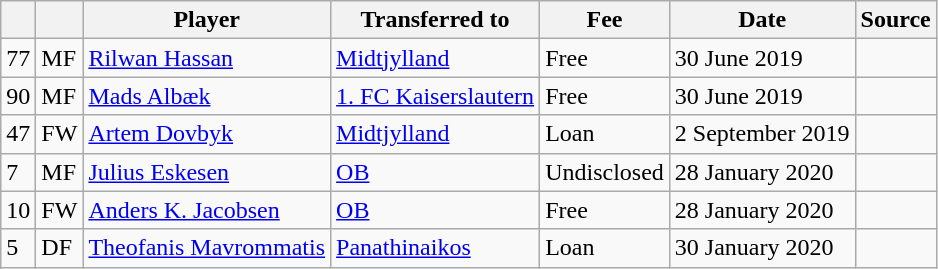<table class="wikitable plainrowheaders sortable">
<tr>
<th></th>
<th></th>
<th scope=col>Player</th>
<th>Transferred to</th>
<th !scope=col; style="width: 65px;">Fee</th>
<th scope=col>Date</th>
<th scope=col>Source</th>
</tr>
<tr>
<td>77</td>
<td>MF</td>
<td> <a href='#'>Rilwan Hassan</a></td>
<td> <a href='#'>Midtjylland</a></td>
<td>Free</td>
<td>30 June 2019</td>
<td></td>
</tr>
<tr>
<td>90</td>
<td>MF</td>
<td> <a href='#'>Mads Albæk</a></td>
<td> <a href='#'>1. FC Kaiserslautern</a></td>
<td>Free</td>
<td>30 June 2019</td>
<td></td>
</tr>
<tr>
<td>47</td>
<td>FW</td>
<td> <a href='#'>Artem Dovbyk</a></td>
<td> <a href='#'>Midtjylland</a></td>
<td>Loan</td>
<td>2 September 2019</td>
<td></td>
</tr>
<tr>
<td>7</td>
<td>MF</td>
<td> <a href='#'>Julius Eskesen</a></td>
<td> <a href='#'>OB</a></td>
<td>Undisclosed</td>
<td>28 January 2020</td>
<td></td>
</tr>
<tr>
<td>10</td>
<td>FW</td>
<td> <a href='#'>Anders K. Jacobsen</a></td>
<td> <a href='#'>OB</a></td>
<td>Free</td>
<td>28 January 2020</td>
<td></td>
</tr>
<tr>
<td>5</td>
<td>DF</td>
<td> <a href='#'>Theofanis Mavrommatis</a></td>
<td> <a href='#'>Panathinaikos</a></td>
<td>Loan</td>
<td>30 January 2020</td>
<td></td>
</tr>
</table>
